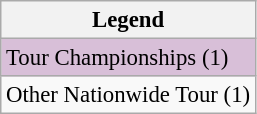<table class="wikitable" style="font-size:95%;">
<tr>
<th>Legend</th>
</tr>
<tr style="background:thistle;">
<td>Tour Championships (1)</td>
</tr>
<tr>
<td>Other Nationwide Tour (1)</td>
</tr>
</table>
